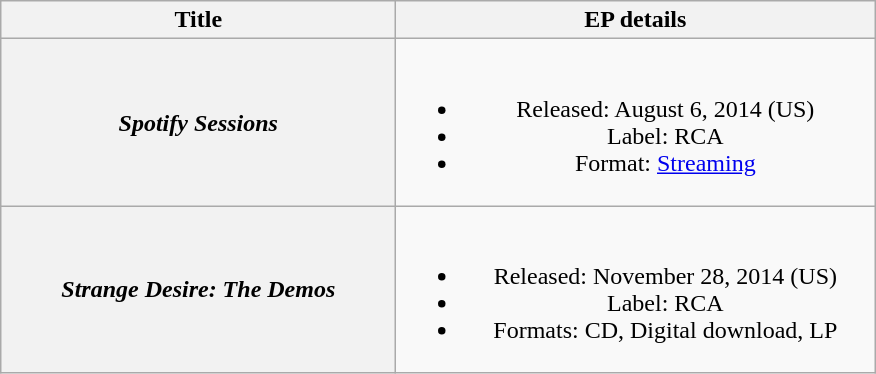<table class="wikitable plainrowheaders" style="text-align:center;">
<tr>
<th scope="col" style="width:16em;">Title</th>
<th scope="col" style="width:19.5em;">EP details</th>
</tr>
<tr>
<th scope="row"><em>Spotify Sessions</em></th>
<td><br><ul><li>Released: August 6, 2014 <span>(US)</span></li><li>Label: RCA</li><li>Format: <a href='#'>Streaming</a></li></ul></td>
</tr>
<tr>
<th scope="row"><em>Strange Desire: The Demos</em></th>
<td><br><ul><li>Released: November 28, 2014 <span>(US)</span></li><li>Label: RCA</li><li>Formats: CD, Digital download, LP</li></ul></td>
</tr>
</table>
